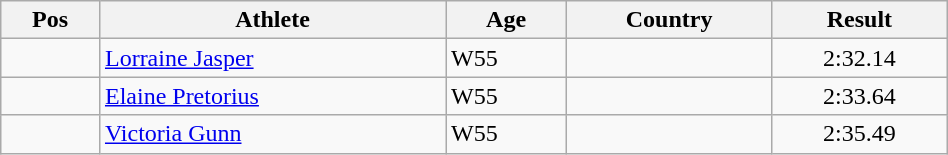<table class="wikitable"  style="text-align:center; width:50%;">
<tr>
<th>Pos</th>
<th>Athlete</th>
<th>Age</th>
<th>Country</th>
<th>Result</th>
</tr>
<tr>
<td align=center></td>
<td align=left><a href='#'>Lorraine Jasper</a></td>
<td align=left>W55</td>
<td align=left></td>
<td>2:32.14</td>
</tr>
<tr>
<td align=center></td>
<td align=left><a href='#'>Elaine Pretorius</a></td>
<td align=left>W55</td>
<td align=left></td>
<td>2:33.64</td>
</tr>
<tr>
<td align=center></td>
<td align=left><a href='#'>Victoria Gunn</a></td>
<td align=left>W55</td>
<td align=left></td>
<td>2:35.49</td>
</tr>
</table>
